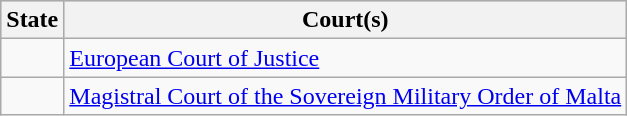<table class="sortable wikitable">
<tr style="background:#ccc;">
<th>State</th>
<th>Court(s)</th>
</tr>
<tr>
<td></td>
<td><a href='#'>European Court of Justice</a></td>
</tr>
<tr>
<td></td>
<td><a href='#'>Magistral Court of the Sovereign Military Order of Malta</a></td>
</tr>
</table>
